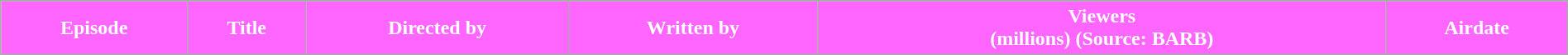<table class="wikitable plainrowheaders" style="width:100%;">
<tr>
</tr>
<tr style="color:#FFFFFF">
<th style="background-color: #FF66FF">Episode</th>
<th style="background-color: #FF66FF">Title</th>
<th style="background-color: #FF66FF">Directed by</th>
<th style="background-color: #FF66FF">Written by</th>
<th style="background-color: #FF66FF">Viewers<br>(millions) (Source: BARB)</th>
<th style="background-color: #FF66FF">Airdate<br>

</th>
</tr>
</table>
